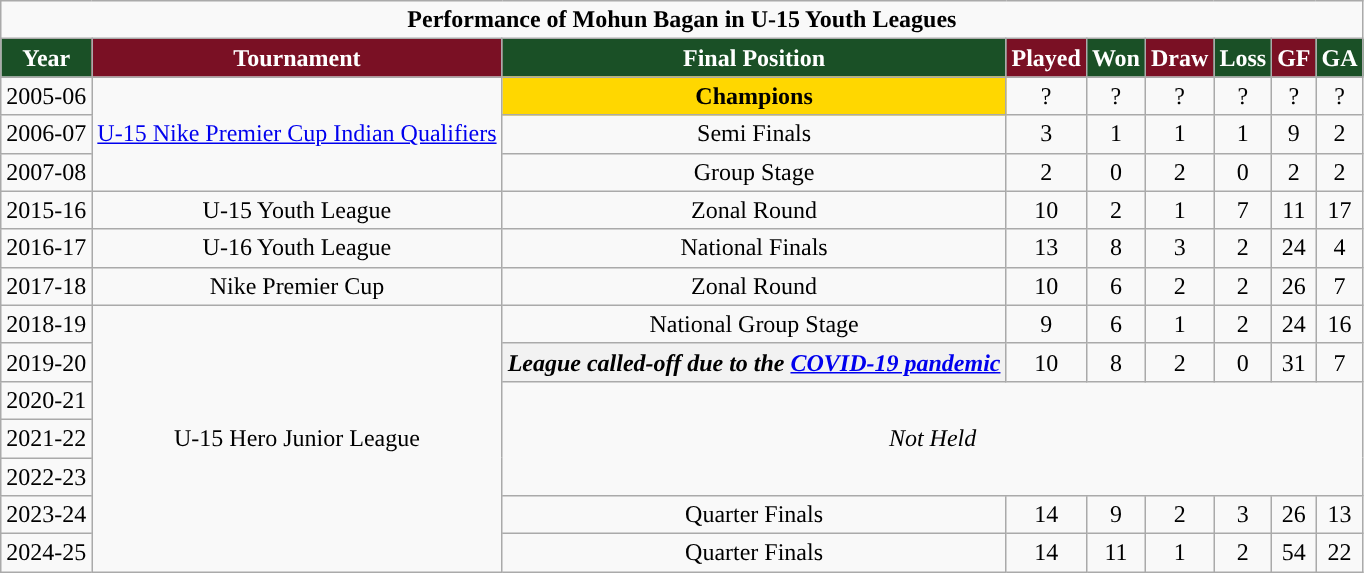<table class="wikitable sortable" style="text-align:center;">
<tr>
<td colspan="9"><strong>Performance of Mohun Bagan in U-15 Youth Leagues</strong></td>
</tr>
<tr>
<th style="background:#1A5026; color:white; text-align:center">Year</th>
<th style="background:#7A1024; color:white; text-align:center">Tournament</th>
<th style="background:#1A5026; color:white; text-align:center">Final Position</th>
<th style="background:#7A1024; color:white; text-align:center;">Played</th>
<th style="background:#1A5026; color:white; text-align:center;">Won</th>
<th style="background:#7A1024; color:white; text-align:center;">Draw</th>
<th style="background:#1A5026; color:white; text-align:center;">Loss</th>
<th style="background:#7A1024; color:white; text-align:center;">GF</th>
<th style="background:#1A5026; color:white; text-align:center;">GA</th>
</tr>
<tr>
<td>2005-06</td>
<td rowspan=3><a href='#'>U-15 Nike Premier Cup Indian Qualifiers</a></td>
<td bgcolor=gold><strong>Champions</strong></td>
<td>?</td>
<td>?</td>
<td>?</td>
<td>?</td>
<td>?</td>
<td>?</td>
</tr>
<tr>
<td>2006-07</td>
<td>Semi Finals </td>
<td>3</td>
<td>1</td>
<td>1</td>
<td>1</td>
<td>9</td>
<td>2</td>
</tr>
<tr>
<td>2007-08</td>
<td>Group Stage </td>
<td>2</td>
<td>0</td>
<td>2</td>
<td>0</td>
<td>2</td>
<td>2</td>
</tr>
<tr>
<td>2015-16</td>
<td>U-15 Youth League</td>
<td>Zonal Round</td>
<td>10</td>
<td>2</td>
<td>1</td>
<td>7</td>
<td>11</td>
<td>17</td>
</tr>
<tr>
<td>2016-17</td>
<td>U-16 Youth League</td>
<td>National Finals </td>
<td>13</td>
<td>8</td>
<td>3</td>
<td>2</td>
<td>24</td>
<td>4</td>
</tr>
<tr>
<td>2017-18</td>
<td>Nike Premier Cup</td>
<td>Zonal Round</td>
<td>10</td>
<td>6</td>
<td>2</td>
<td>2</td>
<td>26</td>
<td>7</td>
</tr>
<tr>
<td>2018-19</td>
<td rowspan=7>U-15 Hero Junior League</td>
<td>National Group Stage</td>
<td>9</td>
<td>6</td>
<td>1</td>
<td>2</td>
<td>24</td>
<td>16</td>
</tr>
<tr>
<td>2019-20</td>
<th><em>League called-off due to the <a href='#'>COVID-19 pandemic</a></em></th>
<td>10</td>
<td>8</td>
<td>2</td>
<td>0</td>
<td>31</td>
<td>7</td>
</tr>
<tr>
<td>2020-21</td>
<td rowspan=3; colspan=7><em>Not Held</em></td>
</tr>
<tr>
<td>2021-22</td>
</tr>
<tr>
<td>2022-23</td>
</tr>
<tr>
<td>2023-24</td>
<td>Quarter Finals</td>
<td>14</td>
<td>9</td>
<td>2</td>
<td>3</td>
<td>26</td>
<td>13</td>
</tr>
<tr>
<td>2024-25</td>
<td>Quarter Finals</td>
<td>14</td>
<td>11</td>
<td>1</td>
<td>2</td>
<td>54</td>
<td>22</td>
</tr>
</table>
